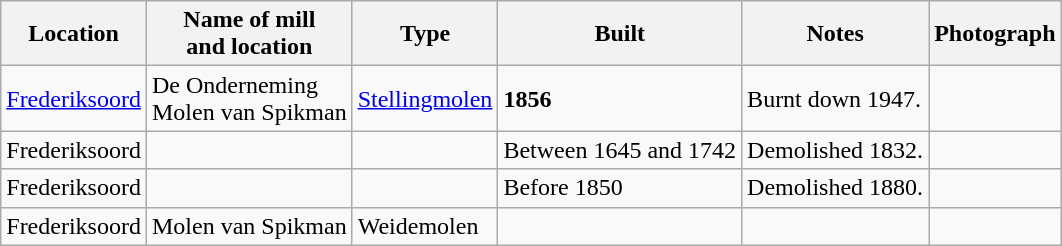<table class="wikitable">
<tr>
<th>Location</th>
<th>Name of mill<br>and location</th>
<th>Type</th>
<th>Built</th>
<th>Notes</th>
<th>Photograph</th>
</tr>
<tr>
<td><a href='#'>Frederiksoord</a></td>
<td>De Onderneming<br>Molen van Spikman<br></td>
<td><a href='#'>Stellingmolen</a></td>
<td><strong>1856</strong></td>
<td>Burnt down 1947.</td>
<td></td>
</tr>
<tr>
<td>Frederiksoord</td>
<td></td>
<td></td>
<td>Between 1645 and 1742</td>
<td>Demolished  1832.</td>
<td></td>
</tr>
<tr>
<td>Frederiksoord</td>
<td></td>
<td></td>
<td>Before 1850</td>
<td>Demolished 1880.</td>
<td></td>
</tr>
<tr>
<td>Frederiksoord</td>
<td>Molen van Spikman<br></td>
<td>Weidemolen</td>
<td></td>
<td></td>
<td></td>
</tr>
</table>
